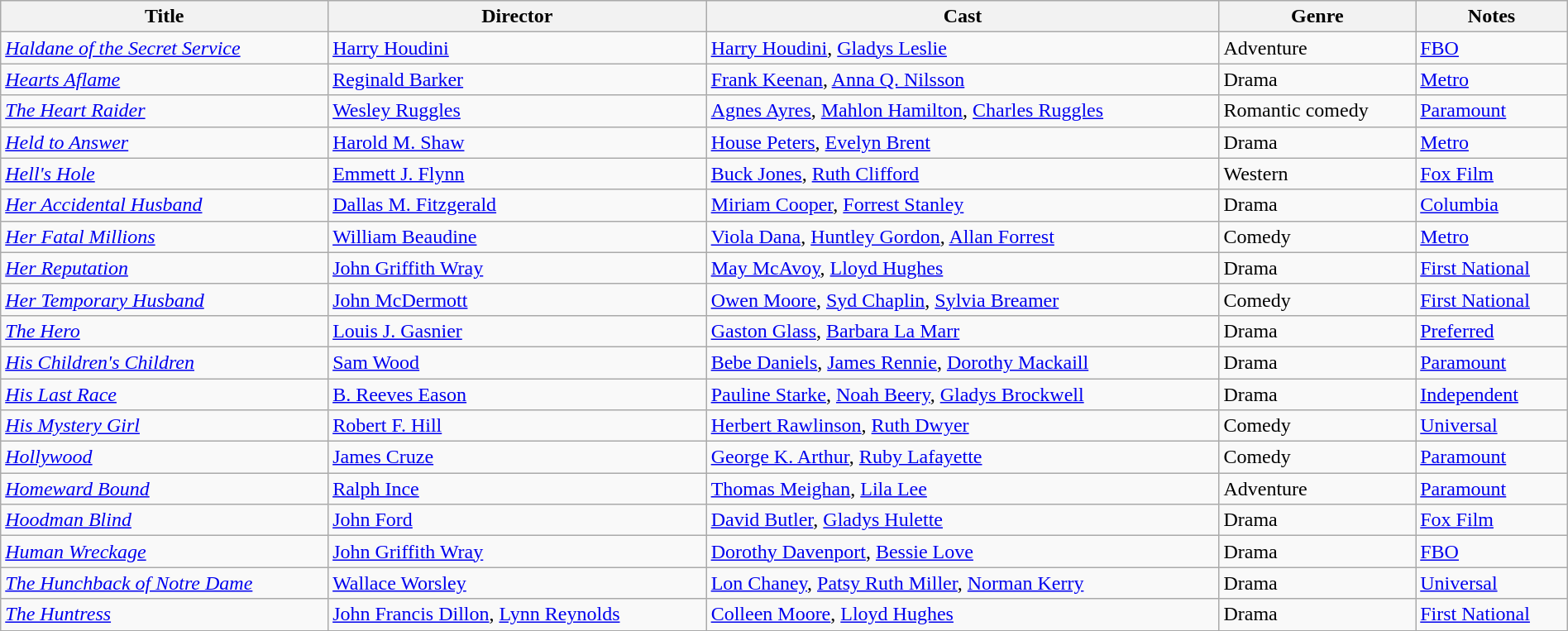<table class="wikitable" width= "100%">
<tr>
<th>Title</th>
<th>Director</th>
<th>Cast</th>
<th>Genre</th>
<th>Notes</th>
</tr>
<tr>
<td><em><a href='#'>Haldane of the Secret Service</a></em></td>
<td><a href='#'>Harry Houdini</a></td>
<td><a href='#'>Harry Houdini</a>, <a href='#'>Gladys Leslie</a></td>
<td>Adventure</td>
<td><a href='#'>FBO</a></td>
</tr>
<tr>
<td><em><a href='#'>Hearts Aflame</a></em></td>
<td><a href='#'>Reginald Barker</a></td>
<td><a href='#'>Frank Keenan</a>, <a href='#'>Anna Q. Nilsson</a></td>
<td>Drama</td>
<td><a href='#'>Metro</a></td>
</tr>
<tr>
<td><em><a href='#'>The Heart Raider</a></em></td>
<td><a href='#'>Wesley Ruggles</a></td>
<td><a href='#'>Agnes Ayres</a>, <a href='#'>Mahlon Hamilton</a>, <a href='#'>Charles Ruggles</a></td>
<td>Romantic comedy</td>
<td><a href='#'>Paramount</a></td>
</tr>
<tr>
<td><em><a href='#'>Held to Answer</a></em></td>
<td><a href='#'>Harold M. Shaw</a></td>
<td><a href='#'>House Peters</a>, <a href='#'>Evelyn Brent</a></td>
<td>Drama</td>
<td><a href='#'>Metro</a></td>
</tr>
<tr>
<td><em><a href='#'>Hell's Hole</a></em></td>
<td><a href='#'>Emmett J. Flynn</a></td>
<td><a href='#'>Buck Jones</a>, <a href='#'>Ruth Clifford</a></td>
<td>Western</td>
<td><a href='#'>Fox Film</a></td>
</tr>
<tr>
<td><em><a href='#'>Her Accidental Husband</a></em></td>
<td><a href='#'>Dallas M. Fitzgerald</a></td>
<td><a href='#'>Miriam Cooper</a>, <a href='#'>Forrest Stanley</a></td>
<td>Drama</td>
<td><a href='#'>Columbia</a></td>
</tr>
<tr>
<td><em><a href='#'>Her Fatal Millions</a></em></td>
<td><a href='#'>William Beaudine</a></td>
<td><a href='#'>Viola Dana</a>, <a href='#'>Huntley Gordon</a>, <a href='#'>Allan Forrest</a></td>
<td>Comedy</td>
<td><a href='#'>Metro</a></td>
</tr>
<tr>
<td><em><a href='#'>Her Reputation</a></em></td>
<td><a href='#'>John Griffith Wray</a></td>
<td><a href='#'>May McAvoy</a>, <a href='#'>Lloyd Hughes</a></td>
<td>Drama</td>
<td><a href='#'>First National</a></td>
</tr>
<tr>
<td><em><a href='#'>Her Temporary Husband</a></em></td>
<td><a href='#'>John McDermott</a></td>
<td><a href='#'>Owen Moore</a>, <a href='#'>Syd Chaplin</a>, <a href='#'>Sylvia Breamer</a></td>
<td>Comedy</td>
<td><a href='#'>First National</a></td>
</tr>
<tr>
<td><em><a href='#'>The Hero</a></em></td>
<td><a href='#'>Louis J. Gasnier</a></td>
<td><a href='#'>Gaston Glass</a>, <a href='#'>Barbara La Marr</a></td>
<td>Drama</td>
<td><a href='#'>Preferred</a></td>
</tr>
<tr>
<td><em><a href='#'>His Children's Children</a></em></td>
<td><a href='#'>Sam Wood</a></td>
<td><a href='#'>Bebe Daniels</a>, <a href='#'>James Rennie</a>, <a href='#'>Dorothy Mackaill</a></td>
<td>Drama</td>
<td><a href='#'>Paramount</a></td>
</tr>
<tr>
<td><em><a href='#'>His Last Race</a></em></td>
<td><a href='#'>B. Reeves Eason</a></td>
<td><a href='#'>Pauline Starke</a>, <a href='#'>Noah Beery</a>, <a href='#'>Gladys Brockwell</a></td>
<td>Drama</td>
<td><a href='#'>Independent</a></td>
</tr>
<tr>
<td><em><a href='#'>His Mystery Girl</a></em></td>
<td><a href='#'>Robert F. Hill</a></td>
<td><a href='#'>Herbert Rawlinson</a>, <a href='#'>Ruth Dwyer</a></td>
<td>Comedy</td>
<td><a href='#'>Universal</a></td>
</tr>
<tr>
<td><em><a href='#'>Hollywood</a></em></td>
<td><a href='#'>James Cruze</a></td>
<td><a href='#'>George K. Arthur</a>, <a href='#'>Ruby Lafayette</a></td>
<td>Comedy</td>
<td><a href='#'>Paramount</a></td>
</tr>
<tr>
<td><em><a href='#'>Homeward Bound</a></em></td>
<td><a href='#'>Ralph Ince</a></td>
<td><a href='#'>Thomas Meighan</a>, <a href='#'>Lila Lee</a></td>
<td>Adventure</td>
<td><a href='#'>Paramount</a></td>
</tr>
<tr>
<td><em><a href='#'>Hoodman Blind</a></em></td>
<td><a href='#'>John Ford</a></td>
<td><a href='#'>David Butler</a>, <a href='#'>Gladys Hulette</a></td>
<td>Drama</td>
<td><a href='#'>Fox Film</a></td>
</tr>
<tr>
<td><em><a href='#'>Human Wreckage</a></em></td>
<td><a href='#'>John Griffith Wray</a></td>
<td><a href='#'>Dorothy Davenport</a>, <a href='#'>Bessie Love</a></td>
<td>Drama</td>
<td><a href='#'>FBO</a></td>
</tr>
<tr>
<td><em><a href='#'>The Hunchback of Notre Dame</a></em></td>
<td><a href='#'>Wallace Worsley</a></td>
<td><a href='#'>Lon Chaney</a>, <a href='#'>Patsy Ruth Miller</a>, <a href='#'>Norman Kerry</a></td>
<td>Drama</td>
<td><a href='#'>Universal</a></td>
</tr>
<tr>
<td><em><a href='#'>The Huntress</a></em></td>
<td><a href='#'>John Francis Dillon</a>, <a href='#'>Lynn Reynolds</a></td>
<td><a href='#'>Colleen Moore</a>, <a href='#'>Lloyd Hughes</a></td>
<td>Drama</td>
<td><a href='#'>First National</a></td>
</tr>
<tr>
</tr>
</table>
